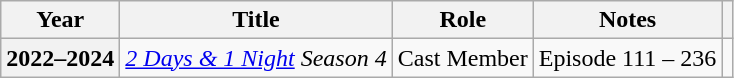<table class="wikitable plainrowheaders sortable">
<tr>
<th scope="col">Year</th>
<th scope="col">Title</th>
<th scope="col">Role</th>
<th scope="col">Notes</th>
<th scope="col" class="unsortable"></th>
</tr>
<tr>
<th scope="row">2022–2024</th>
<td><em><a href='#'>2 Days & 1 Night</a> Season 4</em></td>
<td>Cast Member</td>
<td>Episode 111 – 236</td>
<td style="text-align:center"></td>
</tr>
</table>
